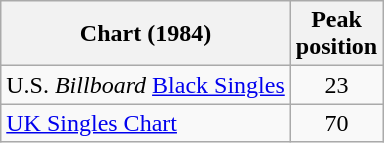<table class="wikitable sortable">
<tr>
<th>Chart (1984)</th>
<th>Peak<br>position</th>
</tr>
<tr>
<td>U.S. <em>Billboard</em> <a href='#'>Black Singles</a></td>
<td align="center">23</td>
</tr>
<tr>
<td><a href='#'>UK Singles Chart</a></td>
<td style="text-align:center;">70</td>
</tr>
</table>
